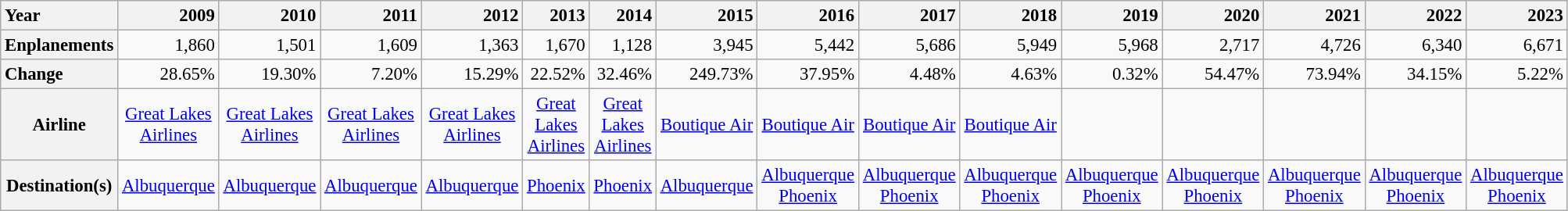<table class="wikitable" style="font-size:95%;">
<tr>
<th style="text-align:left;">Year</th>
<th style="text-align:right;">2009 </th>
<th style="text-align:right;">2010 </th>
<th style="text-align:right;">2011 </th>
<th style="text-align:right;">2012 </th>
<th style="text-align:right;">2013</th>
<th style="text-align:right;">2014</th>
<th style="text-align:right;">2015</th>
<th style="text-align:right;">2016</th>
<th style="text-align:right;">2017</th>
<th style="text-align:right;">2018</th>
<th style="text-align:right;">2019</th>
<th style="text-align:right;">2020</th>
<th style="text-align:right;">2021</th>
<th style="text-align:right;">2022</th>
<th style="text-align:right;">2023</th>
</tr>
<tr>
<th style="text-align:left;">Enplanements</th>
<td style="text-align:right;">1,860</td>
<td style="text-align:right;">1,501</td>
<td style="text-align:right;">1,609</td>
<td style="text-align:right;">1,363</td>
<td style="text-align:right;">1,670</td>
<td style="text-align:right;">1,128</td>
<td style="text-align:right;">3,945</td>
<td style="text-align:right;">5,442</td>
<td style="text-align:right;">5,686</td>
<td style="text-align:right;">5,949</td>
<td style="text-align:right;">5,968</td>
<td style="text-align:right;">2,717</td>
<td style="text-align:right;">4,726</td>
<td style="text-align:right;">6,340</td>
<td style="text-align:right;">6,671</td>
</tr>
<tr>
<th style="text-align:left;">Change</th>
<td style="text-align:right;">28.65%</td>
<td style="text-align:right;">19.30%</td>
<td style="text-align:right;">7.20%</td>
<td style="text-align:right;">15.29%</td>
<td style="text-align:right;">22.52%</td>
<td style="text-align:right;">32.46%</td>
<td style="text-align:right;">249.73%</td>
<td style="text-align:right;">37.95%</td>
<td style="text-align:right;">4.48%</td>
<td style="text-align:right;">4.63%</td>
<td style="text-align:right;">0.32%</td>
<td style="text-align:right;">54.47%</td>
<td style="text-align:right;">73.94%</td>
<td style="text-align:right;">34.15%</td>
<td style="text-align:right;">5.22%</td>
</tr>
<tr>
<th>Airline</th>
<td style="text-align:center;"><a href='#'>Great Lakes Airlines</a></td>
<td style="text-align:center;"><a href='#'>Great Lakes Airlines</a></td>
<td style="text-align:center;"><a href='#'>Great Lakes Airlines</a></td>
<td style="text-align:center;"><a href='#'>Great Lakes Airlines</a></td>
<td style="text-align:center;"><a href='#'>Great Lakes Airlines</a></td>
<td style="text-align:center;"><a href='#'>Great Lakes Airlines</a></td>
<td style="text-align:center;"><a href='#'>Boutique Air</a></td>
<td style="text-align:center;"><a href='#'>Boutique Air</a></td>
<td style="text-align:center;"><a href='#'>Boutique Air</a></td>
<td style="text-align:center;"><a href='#'>Boutique Air</a></td>
<td style="text-align:center;"></td>
<td style="text-align:center;"></td>
<td style="text-align:center;"></td>
<td style="text-align:center;"></td>
<td style="text-align:center;"></td>
</tr>
<tr>
<th>Destination(s)</th>
<td style="text-align:center;"><a href='#'>Albuquerque</a></td>
<td style="text-align:center;"><a href='#'>Albuquerque</a></td>
<td style="text-align:center;"><a href='#'>Albuquerque</a></td>
<td style="text-align:center;"><a href='#'>Albuquerque</a></td>
<td style="text-align:center;"><a href='#'>Phoenix</a></td>
<td style="text-align:center;"><a href='#'>Phoenix</a></td>
<td style="text-align:center;"><a href='#'>Albuquerque</a></td>
<td style="text-align:center;"><a href='#'>Albuquerque</a><br><a href='#'>Phoenix</a></td>
<td style="text-align:center;"><a href='#'>Albuquerque</a><br><a href='#'>Phoenix</a></td>
<td style="text-align:center;"><a href='#'>Albuquerque</a><br><a href='#'>Phoenix</a></td>
<td style="text-align:center;"><a href='#'>Albuquerque</a><br><a href='#'>Phoenix</a></td>
<td style="text-align:center;"><a href='#'>Albuquerque</a><br><a href='#'>Phoenix</a></td>
<td style="text-align:center;"><a href='#'>Albuquerque</a><br><a href='#'>Phoenix</a></td>
<td style="text-align:center;"><a href='#'>Albuquerque</a><br><a href='#'>Phoenix</a></td>
<td style="text-align:center;"><a href='#'>Albuquerque</a><br><a href='#'>Phoenix</a></td>
</tr>
</table>
